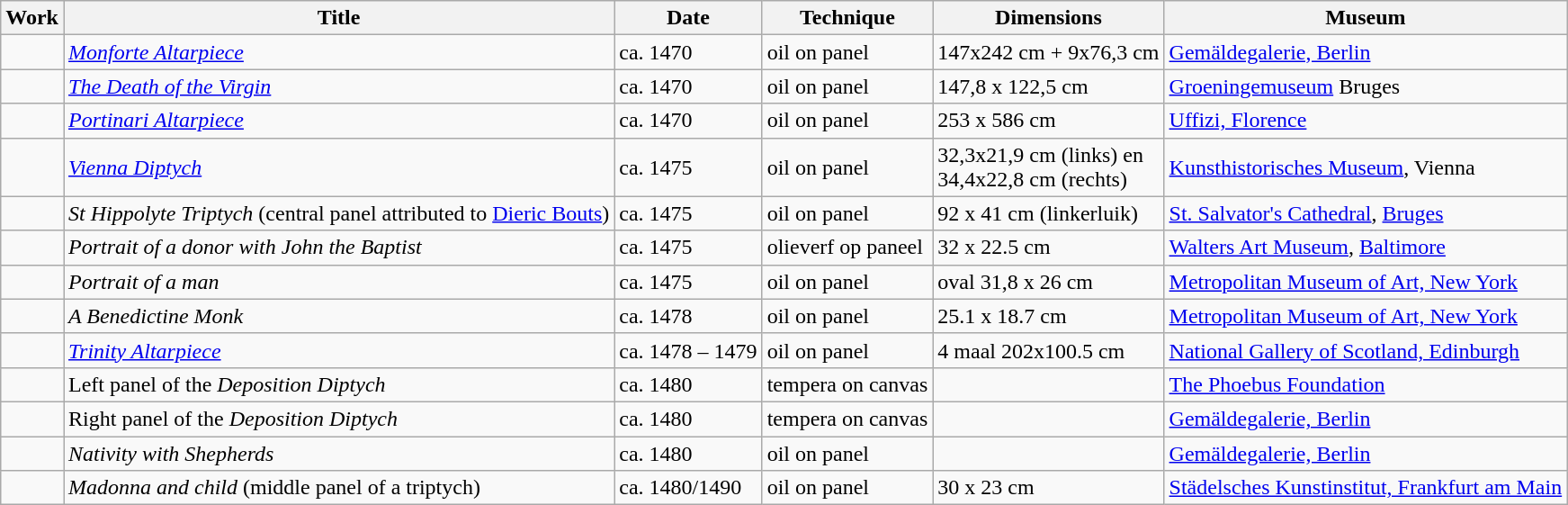<table class="wikitable">
<tr>
<th><strong>Work</strong></th>
<th><strong>Title</strong></th>
<th><strong>Date</strong></th>
<th><strong>Technique</strong></th>
<th><strong>Dimensions</strong></th>
<th><strong>Museum</strong></th>
</tr>
<tr>
<td></td>
<td><em><a href='#'>Monforte Altarpiece</a></em></td>
<td>ca. 1470</td>
<td>oil on panel</td>
<td>147x242 cm + 9x76,3 cm</td>
<td><a href='#'>Gemäldegalerie, Berlin</a></td>
</tr>
<tr>
<td></td>
<td><em><a href='#'>The Death of the Virgin</a></em></td>
<td>ca. 1470</td>
<td>oil on panel</td>
<td>147,8 x 122,5 cm</td>
<td><a href='#'>Groeningemuseum</a> Bruges</td>
</tr>
<tr>
<td></td>
<td><em><a href='#'>Portinari Altarpiece</a></em></td>
<td>ca. 1470</td>
<td>oil on panel</td>
<td>253 x 586 cm</td>
<td><a href='#'>Uffizi, Florence</a></td>
</tr>
<tr>
<td> </td>
<td><em><a href='#'>Vienna Diptych</a></em></td>
<td>ca. 1475</td>
<td>oil on panel</td>
<td>32,3x21,9 cm (links) en <br> 34,4x22,8 cm (rechts)</td>
<td><a href='#'>Kunsthistorisches Museum</a>, Vienna</td>
</tr>
<tr>
<td></td>
<td><em>St Hippolyte Triptych</em> (central panel attributed to <a href='#'>Dieric Bouts</a>)</td>
<td>ca. 1475</td>
<td>oil on panel</td>
<td>92 x 41 cm (linkerluik)</td>
<td><a href='#'>St. Salvator's Cathedral</a>, <a href='#'>Bruges</a></td>
</tr>
<tr>
<td></td>
<td><em>Portrait of a donor with John the Baptist</em></td>
<td>ca. 1475</td>
<td>olieverf op paneel</td>
<td>32 x 22.5 cm</td>
<td><a href='#'>Walters Art Museum</a>, <a href='#'>Baltimore</a></td>
</tr>
<tr>
<td></td>
<td><em>Portrait of a man</em></td>
<td>ca. 1475</td>
<td>oil on panel</td>
<td>oval 31,8 x 26 cm</td>
<td><a href='#'>Metropolitan Museum of Art, New York</a></td>
</tr>
<tr>
<td></td>
<td><em>A Benedictine Monk</em></td>
<td>ca. 1478</td>
<td>oil on panel</td>
<td>25.1 x 18.7 cm</td>
<td><a href='#'>Metropolitan Museum of Art, New York</a></td>
</tr>
<tr>
<td></td>
<td><em><a href='#'>Trinity Altarpiece</a></em></td>
<td>ca. 1478 – 1479</td>
<td>oil on panel</td>
<td>4 maal 202x100.5 cm</td>
<td><a href='#'>National Gallery of Scotland, Edinburgh</a></td>
</tr>
<tr>
<td></td>
<td>Left panel of the <em>Deposition Diptych</em></td>
<td>ca. 1480</td>
<td>tempera on canvas</td>
<td></td>
<td><a href='#'>The Phoebus Foundation</a></td>
</tr>
<tr>
<td></td>
<td>Right panel of the <em>Deposition Diptych</em></td>
<td>ca. 1480</td>
<td>tempera on canvas</td>
<td></td>
<td><a href='#'>Gemäldegalerie, Berlin</a></td>
</tr>
<tr>
<td></td>
<td><em>Nativity with Shepherds</em></td>
<td>ca. 1480</td>
<td>oil on panel</td>
<td></td>
<td><a href='#'>Gemäldegalerie, Berlin</a></td>
</tr>
<tr>
<td></td>
<td><em>Madonna and child</em> (middle panel of a triptych)</td>
<td>ca. 1480/1490</td>
<td>oil on panel</td>
<td>30 x 23 cm</td>
<td><a href='#'>Städelsches Kunstinstitut, Frankfurt am Main</a></td>
</tr>
</table>
